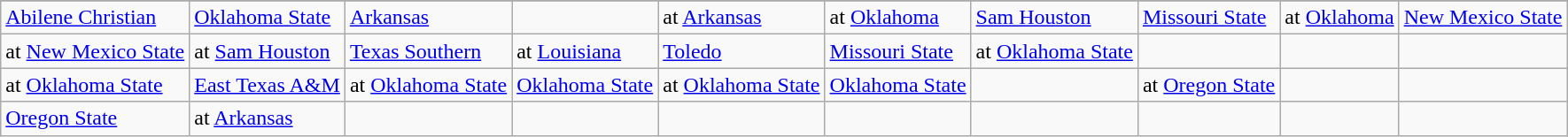<table class="wikitable">
<tr>
</tr>
<tr>
<td><a href='#'>Abilene Christian</a></td>
<td><a href='#'>Oklahoma State</a></td>
<td><a href='#'>Arkansas</a></td>
<td></td>
<td>at <a href='#'>Arkansas</a></td>
<td>at <a href='#'>Oklahoma</a></td>
<td><a href='#'>Sam Houston</a></td>
<td><a href='#'>Missouri State</a></td>
<td>at <a href='#'>Oklahoma</a></td>
<td><a href='#'>New Mexico State</a></td>
</tr>
<tr>
<td>at <a href='#'>New Mexico State</a></td>
<td>at <a href='#'>Sam Houston</a></td>
<td><a href='#'>Texas Southern</a></td>
<td>at <a href='#'>Louisiana</a></td>
<td><a href='#'>Toledo</a></td>
<td><a href='#'>Missouri State</a></td>
<td>at <a href='#'>Oklahoma State</a></td>
<td></td>
<td></td>
<td></td>
</tr>
<tr>
<td>at <a href='#'>Oklahoma State</a></td>
<td><a href='#'>East Texas A&M</a></td>
<td>at <a href='#'>Oklahoma State</a></td>
<td><a href='#'>Oklahoma State</a></td>
<td>at <a href='#'>Oklahoma State</a></td>
<td><a href='#'>Oklahoma State</a></td>
<td></td>
<td>at <a href='#'>Oregon State</a></td>
<td></td>
<td></td>
</tr>
<tr>
<td><a href='#'>Oregon State</a></td>
<td>at <a href='#'>Arkansas</a></td>
<td></td>
<td></td>
<td></td>
<td></td>
<td></td>
<td></td>
<td></td>
<td></td>
</tr>
</table>
